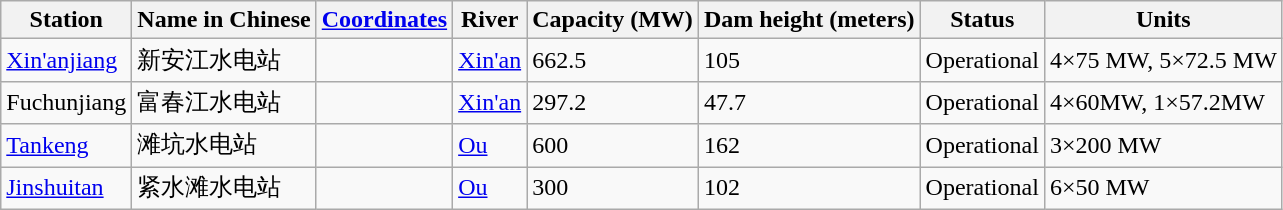<table class="wikitable sortable">
<tr>
<th>Station</th>
<th>Name in Chinese</th>
<th><a href='#'>Coordinates</a></th>
<th>River</th>
<th>Capacity (MW)</th>
<th>Dam height (meters)</th>
<th>Status</th>
<th>Units</th>
</tr>
<tr>
<td><a href='#'>Xin'anjiang</a></td>
<td>新安江水电站</td>
<td></td>
<td><a href='#'>Xin'an</a></td>
<td>662.5</td>
<td>105</td>
<td>Operational</td>
<td>4×75 MW, 5×72.5 MW</td>
</tr>
<tr>
<td>Fuchunjiang</td>
<td>富春江水电站</td>
<td></td>
<td><a href='#'>Xin'an</a></td>
<td>297.2</td>
<td>47.7</td>
<td>Operational</td>
<td>4×60MW, 1×57.2MW</td>
</tr>
<tr>
<td><a href='#'>Tankeng</a></td>
<td>滩坑水电站</td>
<td></td>
<td><a href='#'>Ou</a></td>
<td>600</td>
<td>162</td>
<td>Operational</td>
<td>3×200 MW</td>
</tr>
<tr>
<td><a href='#'>Jinshuitan</a></td>
<td>紧水滩水电站</td>
<td></td>
<td><a href='#'>Ou</a></td>
<td>300</td>
<td>102</td>
<td>Operational</td>
<td>6×50 MW</td>
</tr>
</table>
